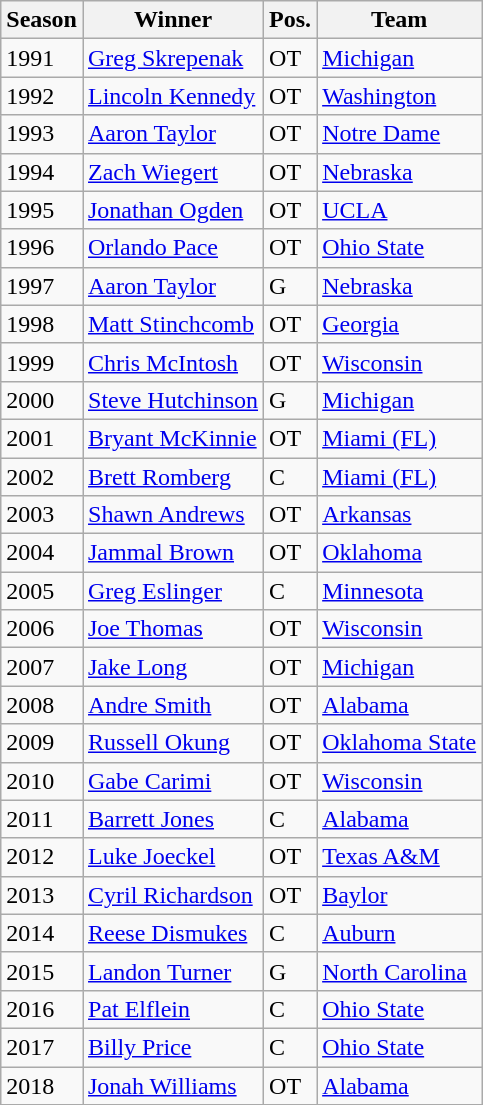<table class="wikitable sortable">
<tr>
<th>Season</th>
<th>Winner</th>
<th>Pos.</th>
<th>Team</th>
</tr>
<tr>
<td>1991</td>
<td><a href='#'>Greg Skrepenak</a></td>
<td>OT</td>
<td><a href='#'>Michigan</a></td>
</tr>
<tr>
<td>1992</td>
<td><a href='#'>Lincoln Kennedy</a></td>
<td>OT</td>
<td><a href='#'>Washington</a></td>
</tr>
<tr>
<td>1993</td>
<td><a href='#'>Aaron Taylor</a></td>
<td>OT</td>
<td><a href='#'>Notre Dame</a></td>
</tr>
<tr>
<td>1994</td>
<td><a href='#'>Zach Wiegert</a></td>
<td>OT</td>
<td><a href='#'>Nebraska</a></td>
</tr>
<tr>
<td>1995</td>
<td><a href='#'>Jonathan Ogden</a></td>
<td>OT</td>
<td><a href='#'>UCLA</a></td>
</tr>
<tr>
<td>1996</td>
<td><a href='#'>Orlando Pace</a></td>
<td>OT</td>
<td><a href='#'>Ohio State</a></td>
</tr>
<tr>
<td>1997</td>
<td><a href='#'>Aaron Taylor</a></td>
<td>G</td>
<td><a href='#'>Nebraska</a></td>
</tr>
<tr>
<td>1998</td>
<td><a href='#'>Matt Stinchcomb</a></td>
<td>OT</td>
<td><a href='#'>Georgia</a></td>
</tr>
<tr>
<td>1999</td>
<td><a href='#'>Chris McIntosh</a></td>
<td>OT</td>
<td><a href='#'>Wisconsin</a></td>
</tr>
<tr>
<td>2000</td>
<td><a href='#'>Steve Hutchinson</a></td>
<td>G</td>
<td><a href='#'>Michigan</a></td>
</tr>
<tr>
<td>2001</td>
<td><a href='#'>Bryant McKinnie</a></td>
<td>OT</td>
<td><a href='#'>Miami (FL)</a></td>
</tr>
<tr>
<td>2002</td>
<td><a href='#'>Brett Romberg</a></td>
<td>C</td>
<td><a href='#'>Miami (FL)</a></td>
</tr>
<tr>
<td>2003</td>
<td><a href='#'>Shawn Andrews</a></td>
<td>OT</td>
<td><a href='#'>Arkansas</a></td>
</tr>
<tr>
<td>2004</td>
<td><a href='#'>Jammal Brown</a></td>
<td>OT</td>
<td><a href='#'>Oklahoma</a></td>
</tr>
<tr>
<td>2005</td>
<td><a href='#'>Greg Eslinger</a></td>
<td>C</td>
<td><a href='#'>Minnesota</a></td>
</tr>
<tr>
<td>2006</td>
<td><a href='#'>Joe Thomas</a></td>
<td>OT</td>
<td><a href='#'>Wisconsin</a></td>
</tr>
<tr>
<td>2007</td>
<td><a href='#'>Jake Long</a></td>
<td>OT</td>
<td><a href='#'>Michigan</a></td>
</tr>
<tr>
<td>2008</td>
<td><a href='#'>Andre Smith</a></td>
<td>OT</td>
<td><a href='#'>Alabama</a></td>
</tr>
<tr>
<td>2009</td>
<td><a href='#'>Russell Okung</a></td>
<td>OT</td>
<td><a href='#'>Oklahoma State</a></td>
</tr>
<tr>
<td>2010</td>
<td><a href='#'>Gabe Carimi</a></td>
<td>OT</td>
<td><a href='#'>Wisconsin</a></td>
</tr>
<tr>
<td>2011</td>
<td><a href='#'>Barrett Jones</a></td>
<td>C</td>
<td><a href='#'>Alabama</a></td>
</tr>
<tr>
<td>2012</td>
<td><a href='#'>Luke Joeckel</a></td>
<td>OT</td>
<td><a href='#'>Texas A&M</a></td>
</tr>
<tr>
<td>2013</td>
<td><a href='#'>Cyril Richardson</a></td>
<td>OT</td>
<td><a href='#'>Baylor</a></td>
</tr>
<tr>
<td>2014</td>
<td><a href='#'>Reese Dismukes</a></td>
<td>C</td>
<td><a href='#'>Auburn</a></td>
</tr>
<tr>
<td>2015</td>
<td><a href='#'>Landon Turner</a></td>
<td>G</td>
<td><a href='#'>North Carolina</a></td>
</tr>
<tr>
<td>2016</td>
<td><a href='#'>Pat Elflein</a></td>
<td>C</td>
<td><a href='#'>Ohio State</a></td>
</tr>
<tr>
<td>2017</td>
<td><a href='#'>Billy Price</a></td>
<td>C</td>
<td><a href='#'>Ohio State</a></td>
</tr>
<tr>
<td>2018</td>
<td><a href='#'>Jonah Williams</a></td>
<td>OT</td>
<td><a href='#'>Alabama</a></td>
</tr>
</table>
